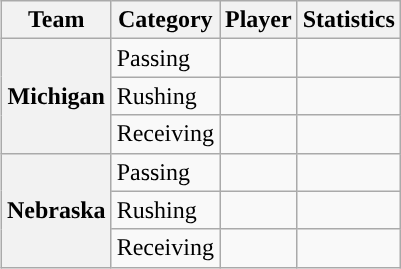<table class="wikitable" style="float:right">
<tr>
<th>Team</th>
<th>Category</th>
<th>Player</th>
<th>Statistics</th>
</tr>
<tr>
<th rowspan=3>Michigan</th>
<td>Passing</td>
<td></td>
<td></td>
</tr>
<tr>
<td>Rushing</td>
<td></td>
<td></td>
</tr>
<tr>
<td>Receiving</td>
<td></td>
<td></td>
</tr>
<tr>
<th rowspan=3>Nebraska</th>
<td>Passing</td>
<td></td>
<td></td>
</tr>
<tr>
<td>Rushing</td>
<td></td>
<td></td>
</tr>
<tr>
<td>Receiving</td>
<td></td>
<td></td>
</tr>
</table>
